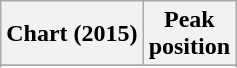<table class="wikitable plainrowheaders sortable" style="text-align:left;" border="1">
<tr>
<th scope="col">Chart (2015)</th>
<th scope="col">Peak<br>position</th>
</tr>
<tr>
</tr>
<tr>
</tr>
</table>
